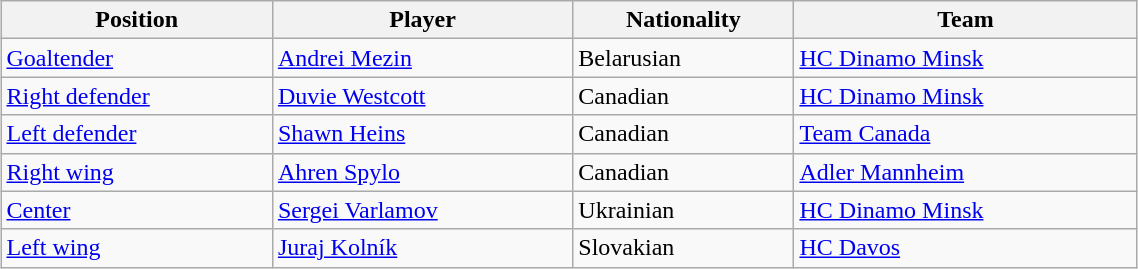<table class="wikitable"  style="margin: 0 auto; width: 60%">
<tr>
<th align="center">Position</th>
<th align="center">Player</th>
<th align="center">Nationality</th>
<th align="center">Team</th>
</tr>
<tr>
<td><a href='#'>Goaltender</a></td>
<td><a href='#'>Andrei Mezin</a></td>
<td> Belarusian</td>
<td> <a href='#'>HC Dinamo Minsk</a></td>
</tr>
<tr>
<td><a href='#'>Right defender</a></td>
<td><a href='#'>Duvie Westcott</a></td>
<td> Canadian</td>
<td> <a href='#'>HC Dinamo Minsk</a></td>
</tr>
<tr>
<td><a href='#'>Left defender</a></td>
<td><a href='#'>Shawn Heins</a></td>
<td> Canadian</td>
<td> <a href='#'>Team Canada</a></td>
</tr>
<tr>
<td><a href='#'>Right wing</a></td>
<td><a href='#'>Ahren Spylo</a></td>
<td> Canadian</td>
<td> <a href='#'>Adler Mannheim</a></td>
</tr>
<tr>
<td><a href='#'>Center</a></td>
<td><a href='#'>Sergei Varlamov</a></td>
<td> Ukrainian</td>
<td> <a href='#'>HC Dinamo Minsk</a></td>
</tr>
<tr>
<td><a href='#'>Left wing</a></td>
<td><a href='#'>Juraj Kolník</a></td>
<td> Slovakian</td>
<td> <a href='#'>HC Davos</a></td>
</tr>
</table>
